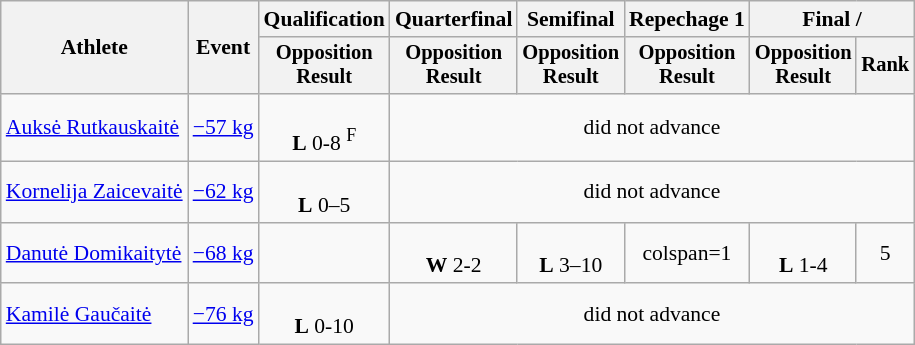<table class="wikitable" style="font-size:90%">
<tr>
<th rowspan=2>Athlete</th>
<th rowspan=2>Event</th>
<th>Qualification</th>
<th>Quarterfinal</th>
<th>Semifinal</th>
<th>Repechage 1</th>
<th colspan=4>Final / </th>
</tr>
<tr style="font-size: 95%">
<th>Opposition<br>Result</th>
<th>Opposition<br>Result</th>
<th>Opposition<br>Result</th>
<th>Opposition<br>Result</th>
<th>Opposition<br>Result</th>
<th>Rank</th>
</tr>
<tr align=center>
<td align=left><a href='#'>Auksė Rutkauskaitė</a></td>
<td align=left><a href='#'>−57 kg</a></td>
<td><br> <strong>L</strong> 0-8 <sup>F</sup></td>
<td colspan=5>did not advance</td>
</tr>
<tr align=center>
<td align=left><a href='#'>Kornelija Zaicevaitė</a></td>
<td align=left><a href='#'>−62 kg</a></td>
<td><br><strong>L</strong> 0–5</td>
<td colspan=5>did not advance</td>
</tr>
<tr align=center>
<td align=left><a href='#'>Danutė Domikaitytė</a></td>
<td align=left><a href='#'>−68 kg</a></td>
<td></td>
<td><br><strong>W</strong> 2-2</td>
<td><br> <strong>L</strong> 3–10</td>
<td>colspan=1 </td>
<td><br> <strong>L</strong> 1-4</td>
<td>5</td>
</tr>
<tr align=center>
<td align=left><a href='#'>Kamilė Gaučaitė</a></td>
<td align=left><a href='#'>−76 kg</a></td>
<td><br> <strong>L</strong> 0-10</td>
<td colspan=5>did not advance</td>
</tr>
</table>
